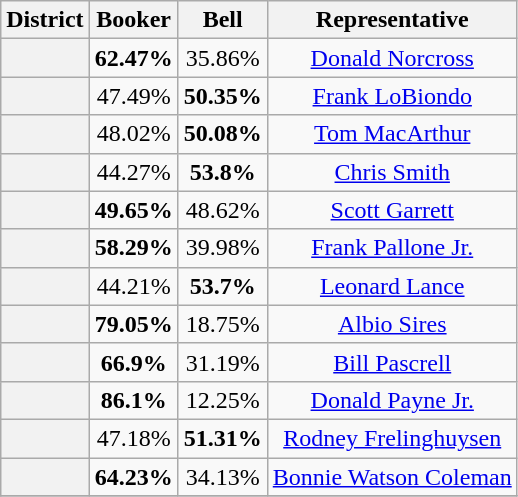<table class=wikitable>
<tr>
<th>District</th>
<th>Booker</th>
<th>Bell</th>
<th>Representative</th>
</tr>
<tr align=center>
<th></th>
<td><strong>62.47%</strong></td>
<td>35.86%</td>
<td><a href='#'>Donald Norcross</a></td>
</tr>
<tr align=center>
<th></th>
<td>47.49%</td>
<td><strong>50.35%</strong></td>
<td><a href='#'>Frank LoBiondo</a></td>
</tr>
<tr align=center>
<th></th>
<td>48.02%</td>
<td><strong>50.08%</strong></td>
<td><a href='#'>Tom MacArthur</a></td>
</tr>
<tr align=center>
<th></th>
<td>44.27%</td>
<td><strong>53.8%</strong></td>
<td><a href='#'>Chris Smith</a></td>
</tr>
<tr align=center>
<th></th>
<td><strong>49.65%</strong></td>
<td>48.62%</td>
<td><a href='#'>Scott Garrett</a></td>
</tr>
<tr align=center>
<th></th>
<td><strong>58.29%</strong></td>
<td>39.98%</td>
<td><a href='#'>Frank Pallone Jr.</a></td>
</tr>
<tr align=center>
<th></th>
<td>44.21%</td>
<td><strong>53.7%</strong></td>
<td><a href='#'>Leonard Lance</a></td>
</tr>
<tr align=center>
<th></th>
<td><strong>79.05%</strong></td>
<td>18.75%</td>
<td><a href='#'>Albio Sires</a></td>
</tr>
<tr align=center>
<th></th>
<td><strong>66.9%</strong></td>
<td>31.19%</td>
<td><a href='#'>Bill Pascrell</a></td>
</tr>
<tr align=center>
<th></th>
<td><strong>86.1%</strong></td>
<td>12.25%</td>
<td><a href='#'>Donald Payne Jr.</a></td>
</tr>
<tr align=center>
<th></th>
<td>47.18%</td>
<td><strong>51.31%</strong></td>
<td><a href='#'>Rodney Frelinghuysen</a></td>
</tr>
<tr align=center>
<th></th>
<td><strong>64.23%</strong></td>
<td>34.13%</td>
<td><a href='#'>Bonnie Watson Coleman</a></td>
</tr>
<tr align=center>
</tr>
</table>
